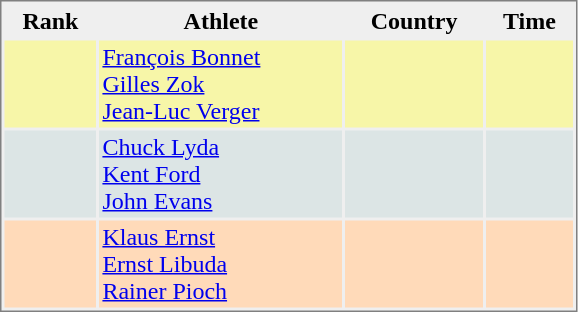<table style="border-style:solid;border-width:1px;border-color:#808080;background-color:#EFEFEF" cellspacing="2" cellpadding="2" width="385px">
<tr bgcolor="#EFEFEF">
<th>Rank</th>
<th>Athlete</th>
<th>Country</th>
<th>Time</th>
</tr>
<tr bgcolor="#F7F6A8" >
<td align=center></td>
<td><a href='#'>François Bonnet</a><br><a href='#'>Gilles Zok</a><br><a href='#'>Jean-Luc Verger</a></td>
<td></td>
<td align="right"></td>
</tr>
<tr bgcolor="#DCE5E5">
<td align=center></td>
<td><a href='#'>Chuck Lyda</a><br><a href='#'>Kent Ford</a><br><a href='#'>John Evans</a></td>
<td></td>
<td align="right"></td>
</tr>
<tr bgcolor="#FFDAB9">
<td align=center></td>
<td><a href='#'>Klaus Ernst</a><br><a href='#'>Ernst Libuda</a><br><a href='#'>Rainer Pioch</a></td>
<td></td>
<td align="right"></td>
</tr>
</table>
